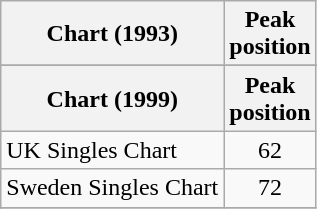<table class="wikitable sortable">
<tr>
<th align="left">Chart (1993)</th>
<th align="center">Peak<br>position</th>
</tr>
<tr>
</tr>
<tr>
</tr>
<tr>
<th align="left">Chart (1999)</th>
<th align="center">Peak<br>position</th>
</tr>
<tr>
<td align="left">UK Singles Chart</td>
<td align="center">62</td>
</tr>
<tr>
<td align="left">Sweden Singles Chart</td>
<td align="center">72</td>
</tr>
<tr>
</tr>
</table>
